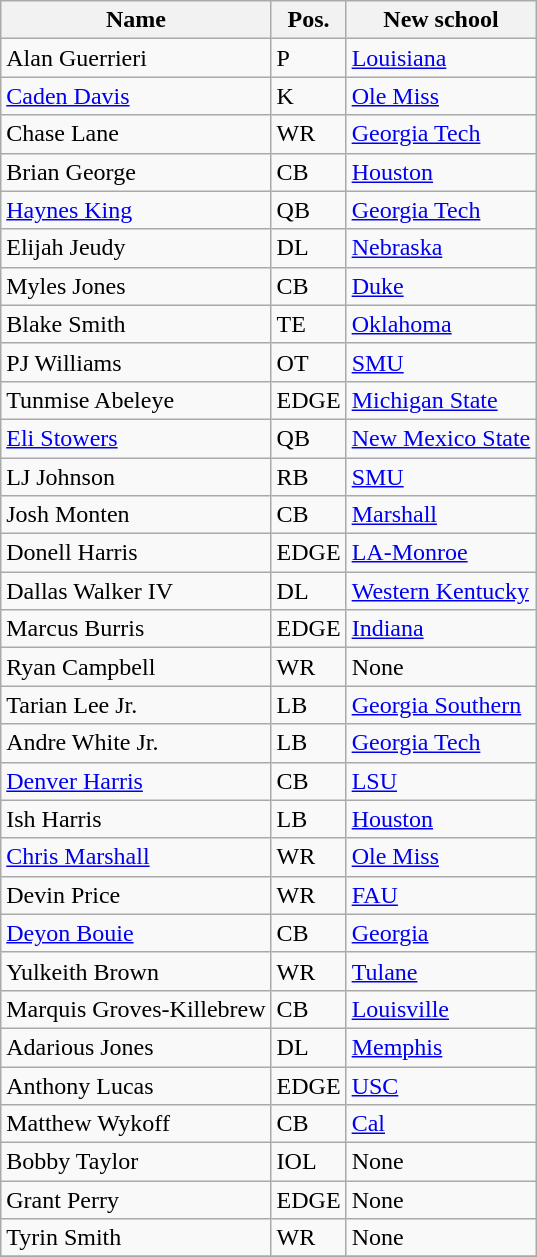<table class="wikitable sortable">
<tr>
<th>Name</th>
<th>Pos.</th>
<th class="unsortable">New school</th>
</tr>
<tr>
<td>Alan Guerrieri</td>
<td>P</td>
<td><a href='#'>Louisiana</a></td>
</tr>
<tr>
<td><a href='#'>Caden Davis</a></td>
<td>K</td>
<td><a href='#'>Ole Miss</a></td>
</tr>
<tr>
<td>Chase Lane</td>
<td>WR</td>
<td><a href='#'>Georgia Tech</a></td>
</tr>
<tr>
<td>Brian George</td>
<td>CB</td>
<td><a href='#'>Houston</a></td>
</tr>
<tr>
<td><a href='#'>Haynes King</a></td>
<td>QB</td>
<td><a href='#'>Georgia Tech</a></td>
</tr>
<tr>
<td>Elijah Jeudy</td>
<td>DL</td>
<td><a href='#'>Nebraska</a></td>
</tr>
<tr>
<td>Myles Jones</td>
<td>CB</td>
<td><a href='#'>Duke</a></td>
</tr>
<tr>
<td>Blake Smith</td>
<td>TE</td>
<td><a href='#'>Oklahoma</a></td>
</tr>
<tr>
<td>PJ Williams</td>
<td>OT</td>
<td><a href='#'>SMU</a></td>
</tr>
<tr>
<td>Tunmise Abeleye</td>
<td>EDGE</td>
<td><a href='#'>Michigan State</a></td>
</tr>
<tr>
<td><a href='#'>Eli Stowers</a></td>
<td>QB</td>
<td><a href='#'>New Mexico State</a></td>
</tr>
<tr>
<td>LJ Johnson</td>
<td>RB</td>
<td><a href='#'>SMU</a></td>
</tr>
<tr>
<td>Josh Monten</td>
<td>CB</td>
<td><a href='#'>Marshall</a></td>
</tr>
<tr>
<td>Donell Harris</td>
<td>EDGE</td>
<td><a href='#'>LA-Monroe</a></td>
</tr>
<tr>
<td>Dallas Walker IV</td>
<td>DL</td>
<td><a href='#'>Western Kentucky</a></td>
</tr>
<tr>
<td>Marcus Burris</td>
<td>EDGE</td>
<td><a href='#'>Indiana</a></td>
</tr>
<tr>
<td>Ryan Campbell</td>
<td>WR</td>
<td>None</td>
</tr>
<tr>
<td>Tarian Lee Jr.</td>
<td>LB</td>
<td><a href='#'>Georgia Southern</a></td>
</tr>
<tr>
<td>Andre White Jr.</td>
<td>LB</td>
<td><a href='#'>Georgia Tech</a></td>
</tr>
<tr>
<td><a href='#'>Denver Harris</a></td>
<td>CB</td>
<td><a href='#'>LSU</a></td>
</tr>
<tr>
<td>Ish Harris</td>
<td>LB</td>
<td><a href='#'>Houston</a></td>
</tr>
<tr>
<td><a href='#'>Chris Marshall</a></td>
<td>WR</td>
<td><a href='#'>Ole Miss</a></td>
</tr>
<tr>
<td>Devin Price</td>
<td>WR</td>
<td><a href='#'>FAU</a></td>
</tr>
<tr>
<td><a href='#'>Deyon Bouie</a></td>
<td>CB</td>
<td><a href='#'>Georgia</a></td>
</tr>
<tr>
<td>Yulkeith Brown</td>
<td>WR</td>
<td><a href='#'>Tulane</a></td>
</tr>
<tr>
<td>Marquis Groves-Killebrew</td>
<td>CB</td>
<td><a href='#'>Louisville</a></td>
</tr>
<tr>
<td>Adarious Jones</td>
<td>DL</td>
<td><a href='#'>Memphis</a></td>
</tr>
<tr>
<td>Anthony Lucas</td>
<td>EDGE</td>
<td><a href='#'>USC</a></td>
</tr>
<tr>
<td>Matthew Wykoff</td>
<td>CB</td>
<td><a href='#'>Cal</a></td>
</tr>
<tr>
<td>Bobby Taylor</td>
<td>IOL</td>
<td>None</td>
</tr>
<tr>
<td>Grant Perry</td>
<td>EDGE</td>
<td>None</td>
</tr>
<tr>
<td>Tyrin Smith</td>
<td>WR</td>
<td>None</td>
</tr>
<tr>
</tr>
</table>
